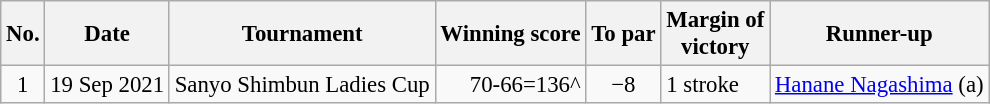<table class="wikitable" style="font-size:95%;">
<tr>
<th>No.</th>
<th>Date</th>
<th>Tournament</th>
<th>Winning score</th>
<th>To par</th>
<th>Margin of<br>victory</th>
<th>Runner-up</th>
</tr>
<tr>
<td align=center>1</td>
<td align=right>19 Sep 2021</td>
<td>Sanyo Shimbun Ladies Cup</td>
<td align=right>70-66=136^</td>
<td align=center>−8</td>
<td>1 stroke</td>
<td> <a href='#'>Hanane Nagashima</a> (a)</td>
</tr>
</table>
